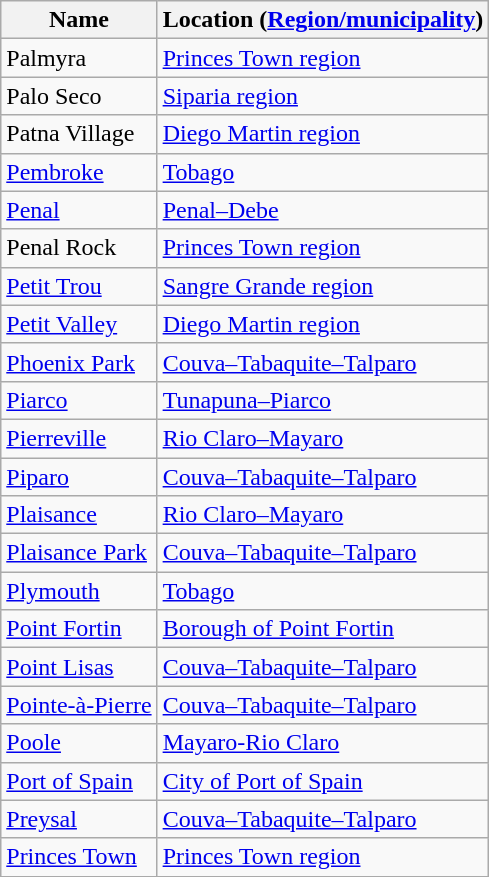<table class="wikitable">
<tr>
<th>Name</th>
<th>Location (<a href='#'>Region/municipality</a>)</th>
</tr>
<tr>
<td>Palmyra</td>
<td><a href='#'>Princes Town region</a></td>
</tr>
<tr>
<td>Palo Seco</td>
<td><a href='#'>Siparia region</a></td>
</tr>
<tr>
<td>Patna Village</td>
<td><a href='#'>Diego Martin region</a></td>
</tr>
<tr>
<td><a href='#'>Pembroke</a></td>
<td><a href='#'>Tobago</a></td>
</tr>
<tr>
<td><a href='#'>Penal</a></td>
<td><a href='#'>Penal–Debe</a></td>
</tr>
<tr>
<td>Penal Rock</td>
<td><a href='#'>Princes Town region</a></td>
</tr>
<tr>
<td><a href='#'>Petit Trou</a></td>
<td><a href='#'>Sangre Grande region</a></td>
</tr>
<tr>
<td><a href='#'>Petit Valley</a></td>
<td><a href='#'>Diego Martin region</a></td>
</tr>
<tr>
<td><a href='#'>Phoenix Park</a></td>
<td><a href='#'>Couva–Tabaquite–Talparo</a></td>
</tr>
<tr>
<td><a href='#'>Piarco</a></td>
<td><a href='#'>Tunapuna–Piarco</a></td>
</tr>
<tr>
<td><a href='#'>Pierreville</a></td>
<td><a href='#'>Rio Claro–Mayaro</a></td>
</tr>
<tr>
<td><a href='#'>Piparo</a></td>
<td><a href='#'>Couva–Tabaquite–Talparo</a></td>
</tr>
<tr>
<td><a href='#'>Plaisance</a></td>
<td><a href='#'>Rio Claro–Mayaro</a></td>
</tr>
<tr>
<td><a href='#'>Plaisance Park</a></td>
<td><a href='#'>Couva–Tabaquite–Talparo</a></td>
</tr>
<tr>
<td><a href='#'>Plymouth</a></td>
<td><a href='#'>Tobago</a></td>
</tr>
<tr>
<td><a href='#'>Point Fortin</a></td>
<td><a href='#'>Borough of Point Fortin</a></td>
</tr>
<tr>
<td><a href='#'>Point Lisas</a></td>
<td><a href='#'>Couva–Tabaquite–Talparo</a></td>
</tr>
<tr>
<td><a href='#'>Pointe-à-Pierre</a></td>
<td><a href='#'>Couva–Tabaquite–Talparo</a></td>
</tr>
<tr>
<td><a href='#'>Poole</a></td>
<td><a href='#'>Mayaro-Rio Claro</a></td>
</tr>
<tr>
<td><a href='#'>Port of Spain</a></td>
<td><a href='#'>City of Port of Spain</a></td>
</tr>
<tr>
<td><a href='#'>Preysal</a></td>
<td><a href='#'>Couva–Tabaquite–Talparo</a></td>
</tr>
<tr>
<td><a href='#'>Princes Town</a></td>
<td><a href='#'>Princes Town region</a></td>
</tr>
<tr>
</tr>
</table>
